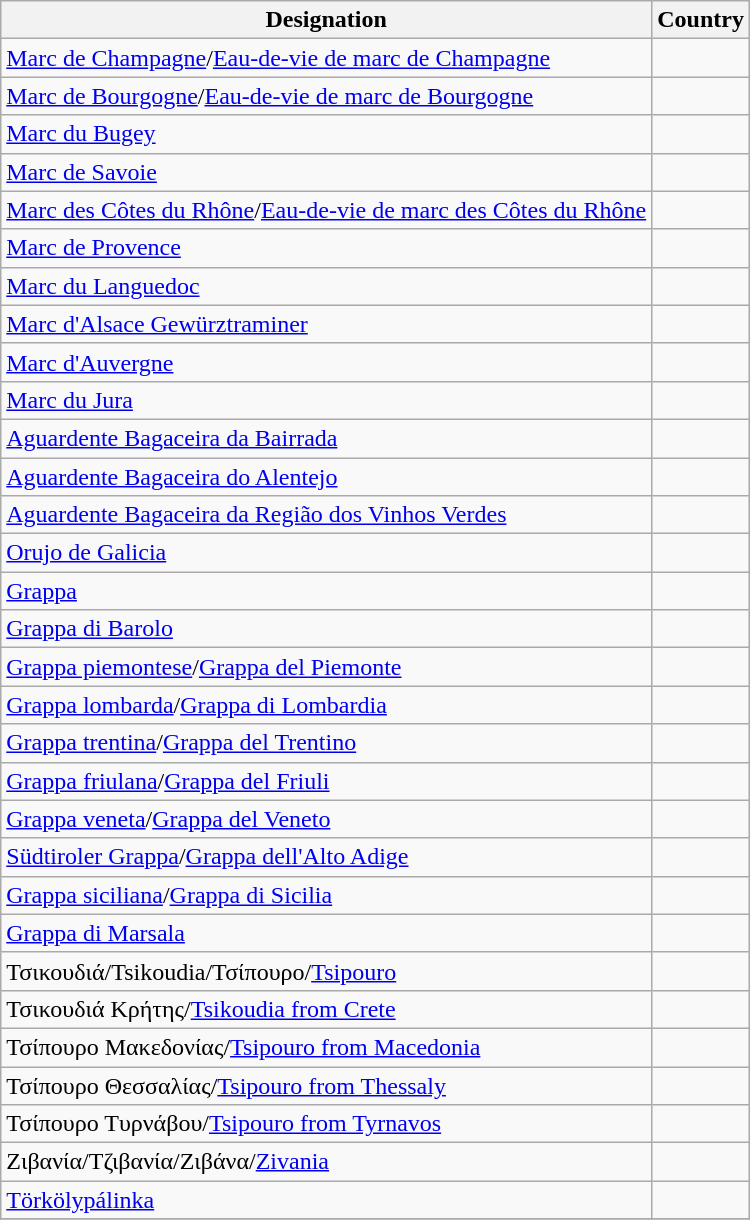<table class="wikitable">
<tr>
<th>Designation</th>
<th>Country</th>
</tr>
<tr>
<td><a href='#'>Marc de Champagne</a>/<a href='#'>Eau-de-vie de marc de Champagne</a></td>
<td></td>
</tr>
<tr>
<td><a href='#'>Marc de Bourgogne</a>/<a href='#'>Eau-de-vie de marc de Bourgogne</a></td>
<td></td>
</tr>
<tr>
<td><a href='#'>Marc du Bugey</a></td>
<td></td>
</tr>
<tr>
<td><a href='#'>Marc de Savoie</a></td>
<td></td>
</tr>
<tr>
<td><a href='#'>Marc des Côtes du Rhône</a>/<a href='#'>Eau-de-vie de marc des Côtes du Rhône</a></td>
<td></td>
</tr>
<tr>
<td><a href='#'>Marc de Provence</a></td>
<td></td>
</tr>
<tr>
<td><a href='#'>Marc du Languedoc</a></td>
<td></td>
</tr>
<tr>
<td><a href='#'>Marc d'Alsace Gewürztraminer</a></td>
<td></td>
</tr>
<tr>
<td><a href='#'>Marc d'Auvergne</a></td>
<td></td>
</tr>
<tr>
<td><a href='#'>Marc du Jura</a></td>
<td></td>
</tr>
<tr>
<td><a href='#'>Aguardente Bagaceira da Bairrada</a></td>
<td></td>
</tr>
<tr>
<td><a href='#'>Aguardente Bagaceira do Alentejo</a></td>
<td></td>
</tr>
<tr>
<td><a href='#'>Aguardente Bagaceira da Região dos Vinhos Verdes</a></td>
<td></td>
</tr>
<tr>
<td><a href='#'>Orujo de Galicia</a></td>
<td></td>
</tr>
<tr>
<td><a href='#'>Grappa</a></td>
<td></td>
</tr>
<tr>
<td><a href='#'>Grappa di Barolo</a></td>
<td></td>
</tr>
<tr>
<td><a href='#'>Grappa piemontese</a>/<a href='#'>Grappa del Piemonte</a></td>
<td></td>
</tr>
<tr>
<td><a href='#'>Grappa lombarda</a>/<a href='#'>Grappa di Lombardia</a></td>
<td></td>
</tr>
<tr>
<td><a href='#'>Grappa trentina</a>/<a href='#'>Grappa del Trentino</a></td>
<td></td>
</tr>
<tr>
<td><a href='#'>Grappa friulana</a>/<a href='#'>Grappa del Friuli</a></td>
<td></td>
</tr>
<tr>
<td><a href='#'>Grappa veneta</a>/<a href='#'>Grappa del Veneto</a></td>
<td></td>
</tr>
<tr>
<td><a href='#'>Südtiroler Grappa</a>/<a href='#'>Grappa dell'Alto Adige</a></td>
<td></td>
</tr>
<tr>
<td><a href='#'>Grappa siciliana</a>/<a href='#'>Grappa di Sicilia</a></td>
<td></td>
</tr>
<tr>
<td><a href='#'>Grappa di Marsala</a></td>
<td></td>
</tr>
<tr>
<td>Τσικουδιά/Tsikoudia/Τσίπουρο/<a href='#'>Tsipouro</a></td>
<td></td>
</tr>
<tr>
<td>Τσικουδιά Κρήτης/<a href='#'>Tsikoudia from Crete</a></td>
<td></td>
</tr>
<tr>
<td>Τσίπουρο Μακεδονίας/<a href='#'>Tsipouro from Macedonia</a></td>
<td></td>
</tr>
<tr>
<td>Τσίπουρο Θεσσαλίας/<a href='#'>Tsipouro from Thessaly</a></td>
<td></td>
</tr>
<tr>
<td>Τσίπουρο Τυρνάβου/<a href='#'>Tsipouro from Tyrnavos</a></td>
<td></td>
</tr>
<tr>
<td>Ζιβανία/Τζιβανία/Ζιβάνα/<a href='#'>Zivania</a></td>
<td></td>
</tr>
<tr>
<td><a href='#'>Törkölypálinka</a></td>
<td></td>
</tr>
<tr>
</tr>
</table>
